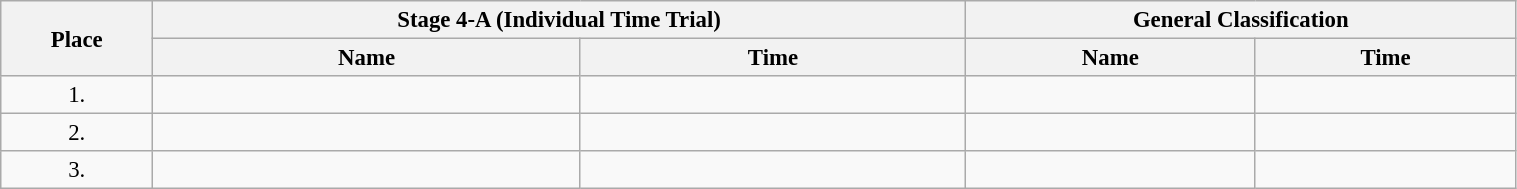<table class="wikitable"  style="font-size:95%; width:80%;">
<tr>
<th rowspan="2">Place</th>
<th colspan="2">Stage 4-A (Individual Time Trial)</th>
<th colspan="2">General Classification</th>
</tr>
<tr>
<th>Name</th>
<th>Time</th>
<th>Name</th>
<th>Time</th>
</tr>
<tr>
<td style="text-align:center;">1.</td>
<td></td>
<td></td>
<td></td>
<td></td>
</tr>
<tr>
<td style="text-align:center;">2.</td>
<td></td>
<td></td>
<td></td>
<td></td>
</tr>
<tr>
<td style="text-align:center;">3.</td>
<td></td>
<td></td>
<td></td>
<td></td>
</tr>
</table>
